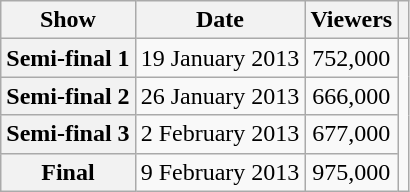<table class="wikitable plainrowheaders sortable" style="text-align:center">
<tr>
<th>Show</th>
<th>Date</th>
<th>Viewers</th>
<th></th>
</tr>
<tr>
<th scope="row">Semi-final 1</th>
<td>19 January 2013</td>
<td>752,000</td>
<td rowspan="4"></td>
</tr>
<tr>
<th scope="row">Semi-final 2</th>
<td>26 January 2013</td>
<td>666,000</td>
</tr>
<tr>
<th scope="row">Semi-final 3</th>
<td>2 February 2013</td>
<td>677,000</td>
</tr>
<tr>
<th scope="row">Final</th>
<td>9 February 2013</td>
<td>975,000</td>
</tr>
</table>
